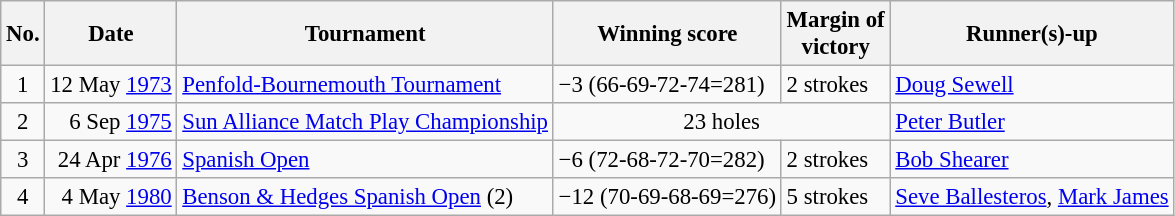<table class="wikitable" style="font-size:95%;">
<tr>
<th>No.</th>
<th>Date</th>
<th>Tournament</th>
<th>Winning score</th>
<th>Margin of<br>victory</th>
<th>Runner(s)-up</th>
</tr>
<tr>
<td align=center>1</td>
<td align=right>12 May <a href='#'>1973</a></td>
<td><a href='#'>Penfold-Bournemouth Tournament</a></td>
<td>−3 (66-69-72-74=281)</td>
<td>2 strokes</td>
<td> <a href='#'>Doug Sewell</a></td>
</tr>
<tr>
<td align=center>2</td>
<td align=right>6 Sep <a href='#'>1975</a></td>
<td><a href='#'>Sun Alliance Match Play Championship</a></td>
<td colspan=2 align=center>23 holes</td>
<td> <a href='#'>Peter Butler</a></td>
</tr>
<tr>
<td align=center>3</td>
<td align=right>24 Apr <a href='#'>1976</a></td>
<td><a href='#'>Spanish Open</a></td>
<td>−6 (72-68-72-70=282)</td>
<td>2 strokes</td>
<td> <a href='#'>Bob Shearer</a></td>
</tr>
<tr>
<td align=center>4</td>
<td align=right>4 May <a href='#'>1980</a></td>
<td><a href='#'>Benson & Hedges Spanish Open</a> (2)</td>
<td>−12 (70-69-68-69=276)</td>
<td>5 strokes</td>
<td> <a href='#'>Seve Ballesteros</a>,  <a href='#'>Mark James</a></td>
</tr>
</table>
